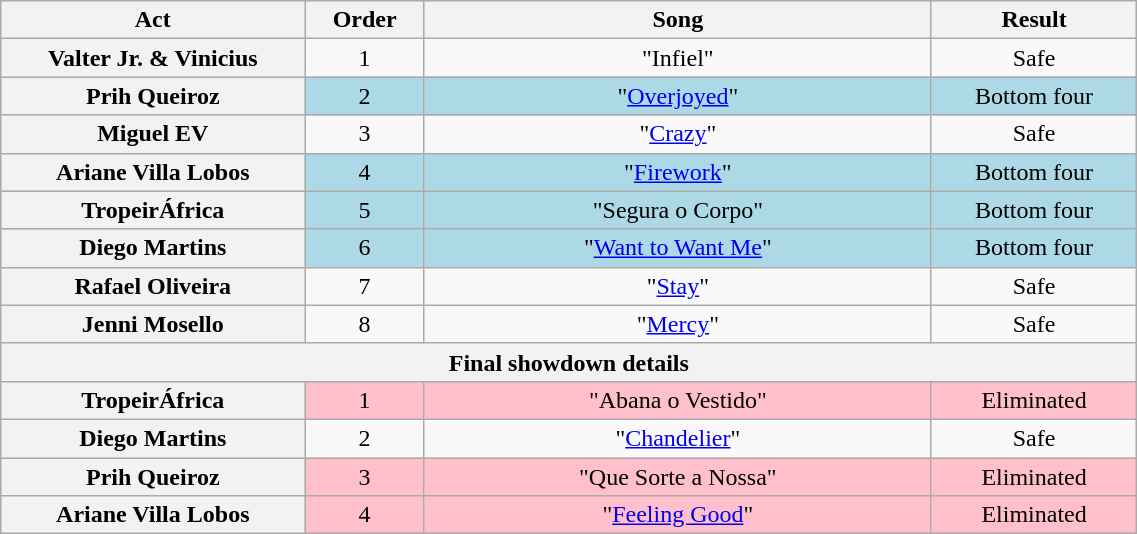<table class="wikitable plainrowheaders" style="text-align:center; width:60%;">
<tr>
<th scope="col" style="width:15%;">Act</th>
<th scope="col" style="width:05%;">Order</th>
<th scope="col" style="width:25%;">Song</th>
<th scope="col" style="width:10%;">Result</th>
</tr>
<tr>
<th scope="row">Valter Jr. & Vinicius</th>
<td>1</td>
<td>"Infiel"</td>
<td>Safe</td>
</tr>
<tr bgcolor="ADD8E6">
<th scope="row">Prih Queiroz</th>
<td>2</td>
<td>"<a href='#'>Overjoyed</a>"</td>
<td>Bottom four</td>
</tr>
<tr>
<th scope="row">Miguel EV</th>
<td>3</td>
<td>"<a href='#'>Crazy</a>"</td>
<td>Safe</td>
</tr>
<tr bgcolor="ADD8E6">
<th scope="row">Ariane Villa Lobos</th>
<td>4</td>
<td>"<a href='#'>Firework</a>"</td>
<td>Bottom four</td>
</tr>
<tr bgcolor="ADD8E6">
<th scope="row">TropeirÁfrica</th>
<td>5</td>
<td>"Segura o Corpo"</td>
<td>Bottom four</td>
</tr>
<tr bgcolor="ADD8E6">
<th scope="row">Diego Martins</th>
<td>6</td>
<td>"<a href='#'>Want to Want Me</a>"</td>
<td>Bottom four</td>
</tr>
<tr>
<th scope="row">Rafael Oliveira</th>
<td>7</td>
<td>"<a href='#'>Stay</a>"</td>
<td>Safe</td>
</tr>
<tr>
<th scope="row">Jenni Mosello</th>
<td>8</td>
<td>"<a href='#'>Mercy</a>"</td>
<td>Safe</td>
</tr>
<tr>
<th colspan="4">Final showdown details</th>
</tr>
<tr bgcolor="FFC0CB">
<th scope="row">TropeirÁfrica</th>
<td>1</td>
<td>"Abana o Vestido"</td>
<td>Eliminated</td>
</tr>
<tr>
<th scope="row">Diego Martins</th>
<td>2</td>
<td>"<a href='#'>Chandelier</a>"</td>
<td>Safe</td>
</tr>
<tr bgcolor="FFC0CB">
<th scope="row">Prih Queiroz</th>
<td>3</td>
<td>"Que Sorte a Nossa"</td>
<td>Eliminated</td>
</tr>
<tr bgcolor="FFC0CB">
<th scope="row">Ariane Villa Lobos</th>
<td>4</td>
<td>"<a href='#'>Feeling Good</a>"</td>
<td>Eliminated</td>
</tr>
</table>
